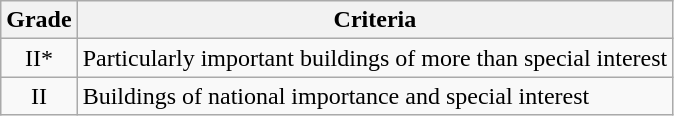<table class="wikitable">
<tr>
<th>Grade</th>
<th>Criteria</th>
</tr>
<tr>
<td align="center" >II*</td>
<td>Particularly important buildings of more than special interest</td>
</tr>
<tr>
<td align="center" >II</td>
<td>Buildings of national importance and special interest</td>
</tr>
</table>
